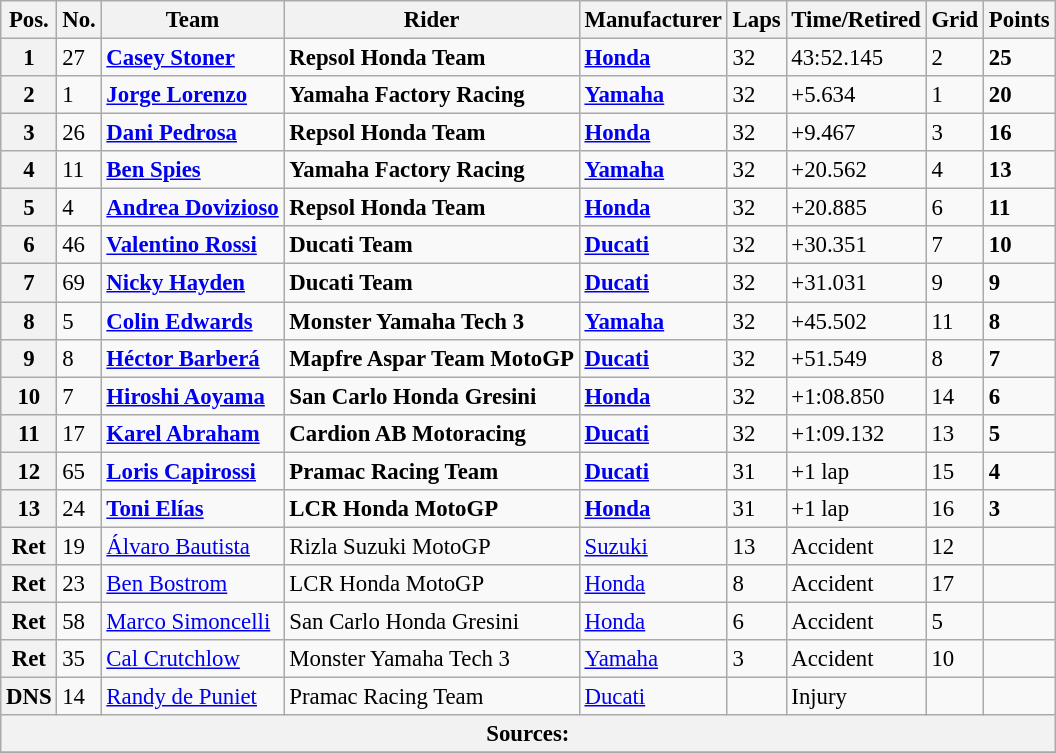<table class="wikitable" style="font-size: 95%;">
<tr>
<th>Pos.</th>
<th>No.</th>
<th>Team</th>
<th>Rider</th>
<th>Manufacturer</th>
<th>Laps</th>
<th>Time/Retired</th>
<th>Grid</th>
<th>Points</th>
</tr>
<tr>
<th>1</th>
<td>27</td>
<td> <strong><a href='#'>Casey Stoner</a></strong></td>
<td><strong>Repsol Honda Team</strong></td>
<td><strong><a href='#'>Honda</a></strong></td>
<td>32</td>
<td>43:52.145</td>
<td>2</td>
<td><strong>25</strong></td>
</tr>
<tr>
<th>2</th>
<td>1</td>
<td> <strong><a href='#'>Jorge Lorenzo</a></strong></td>
<td><strong>Yamaha Factory Racing</strong></td>
<td><strong><a href='#'>Yamaha</a></strong></td>
<td>32</td>
<td>+5.634</td>
<td>1</td>
<td><strong>20</strong></td>
</tr>
<tr>
<th>3</th>
<td>26</td>
<td> <strong><a href='#'>Dani Pedrosa</a></strong></td>
<td><strong>Repsol Honda Team</strong></td>
<td><strong><a href='#'>Honda</a></strong></td>
<td>32</td>
<td>+9.467</td>
<td>3</td>
<td><strong>16</strong></td>
</tr>
<tr>
<th>4</th>
<td>11</td>
<td> <strong><a href='#'>Ben Spies</a></strong></td>
<td><strong>Yamaha Factory Racing</strong></td>
<td><strong><a href='#'>Yamaha</a></strong></td>
<td>32</td>
<td>+20.562</td>
<td>4</td>
<td><strong>13</strong></td>
</tr>
<tr>
<th>5</th>
<td>4</td>
<td> <strong><a href='#'>Andrea Dovizioso</a></strong></td>
<td><strong>Repsol Honda Team</strong></td>
<td><strong><a href='#'>Honda</a></strong></td>
<td>32</td>
<td>+20.885</td>
<td>6</td>
<td><strong>11</strong></td>
</tr>
<tr>
<th>6</th>
<td>46</td>
<td> <strong><a href='#'>Valentino Rossi</a></strong></td>
<td><strong>Ducati Team</strong></td>
<td><strong><a href='#'>Ducati</a></strong></td>
<td>32</td>
<td>+30.351</td>
<td>7</td>
<td><strong>10</strong></td>
</tr>
<tr>
<th>7</th>
<td>69</td>
<td> <strong><a href='#'>Nicky Hayden</a></strong></td>
<td><strong>Ducati Team</strong></td>
<td><strong><a href='#'>Ducati</a></strong></td>
<td>32</td>
<td>+31.031</td>
<td>9</td>
<td><strong>9</strong></td>
</tr>
<tr>
<th>8</th>
<td>5</td>
<td> <strong><a href='#'>Colin Edwards</a></strong></td>
<td><strong>Monster Yamaha Tech 3</strong></td>
<td><strong><a href='#'>Yamaha</a></strong></td>
<td>32</td>
<td>+45.502</td>
<td>11</td>
<td><strong>8</strong></td>
</tr>
<tr>
<th>9</th>
<td>8</td>
<td> <strong><a href='#'>Héctor Barberá</a></strong></td>
<td><strong>Mapfre Aspar Team MotoGP</strong></td>
<td><strong><a href='#'>Ducati</a></strong></td>
<td>32</td>
<td>+51.549</td>
<td>8</td>
<td><strong>7</strong></td>
</tr>
<tr>
<th>10</th>
<td>7</td>
<td> <strong><a href='#'>Hiroshi Aoyama</a></strong></td>
<td><strong>San Carlo Honda Gresini</strong></td>
<td><strong><a href='#'>Honda</a></strong></td>
<td>32</td>
<td>+1:08.850</td>
<td>14</td>
<td><strong>6</strong></td>
</tr>
<tr>
<th>11</th>
<td>17</td>
<td> <strong><a href='#'>Karel Abraham</a></strong></td>
<td><strong>Cardion AB Motoracing</strong></td>
<td><strong><a href='#'>Ducati</a></strong></td>
<td>32</td>
<td>+1:09.132</td>
<td>13</td>
<td><strong>5</strong></td>
</tr>
<tr>
<th>12</th>
<td>65</td>
<td> <strong><a href='#'>Loris Capirossi</a></strong></td>
<td><strong>Pramac Racing Team</strong></td>
<td><strong><a href='#'>Ducati</a></strong></td>
<td>31</td>
<td>+1 lap</td>
<td>15</td>
<td><strong>4</strong></td>
</tr>
<tr>
<th>13</th>
<td>24</td>
<td> <strong><a href='#'>Toni Elías</a></strong></td>
<td><strong>LCR Honda MotoGP</strong></td>
<td><strong><a href='#'>Honda</a></strong></td>
<td>31</td>
<td>+1 lap</td>
<td>16</td>
<td><strong>3</strong></td>
</tr>
<tr>
<th>Ret</th>
<td>19</td>
<td> <a href='#'>Álvaro Bautista</a></td>
<td>Rizla Suzuki MotoGP</td>
<td><a href='#'>Suzuki</a></td>
<td>13</td>
<td>Accident</td>
<td>12</td>
<td></td>
</tr>
<tr>
<th>Ret</th>
<td>23</td>
<td> <a href='#'>Ben Bostrom</a></td>
<td>LCR Honda MotoGP</td>
<td><a href='#'>Honda</a></td>
<td>8</td>
<td>Accident</td>
<td>17</td>
<td></td>
</tr>
<tr>
<th>Ret</th>
<td>58</td>
<td> <a href='#'>Marco Simoncelli</a></td>
<td>San Carlo Honda Gresini</td>
<td><a href='#'>Honda</a></td>
<td>6</td>
<td>Accident</td>
<td>5</td>
<td></td>
</tr>
<tr>
<th>Ret</th>
<td>35</td>
<td> <a href='#'>Cal Crutchlow</a></td>
<td>Monster Yamaha Tech 3</td>
<td><a href='#'>Yamaha</a></td>
<td>3</td>
<td>Accident</td>
<td>10</td>
<td></td>
</tr>
<tr>
<th>DNS</th>
<td>14</td>
<td> <a href='#'>Randy de Puniet</a></td>
<td>Pramac Racing Team</td>
<td><a href='#'>Ducati</a></td>
<td></td>
<td>Injury</td>
<td></td>
<td></td>
</tr>
<tr>
<th colspan=9>Sources:</th>
</tr>
<tr>
</tr>
</table>
